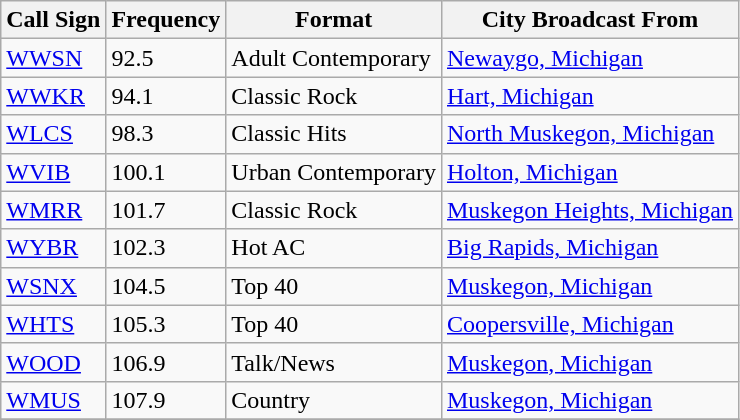<table class="wikitable">
<tr>
<th>Call Sign</th>
<th>Frequency</th>
<th>Format</th>
<th>City Broadcast From</th>
</tr>
<tr>
<td><a href='#'>WWSN</a></td>
<td>92.5</td>
<td>Adult Contemporary</td>
<td><a href='#'>Newaygo, Michigan</a></td>
</tr>
<tr>
<td><a href='#'>WWKR</a></td>
<td>94.1</td>
<td>Classic Rock</td>
<td><a href='#'>Hart, Michigan</a></td>
</tr>
<tr>
<td><a href='#'>WLCS</a></td>
<td>98.3</td>
<td>Classic Hits</td>
<td><a href='#'>North Muskegon, Michigan</a></td>
</tr>
<tr>
<td><a href='#'>WVIB</a></td>
<td>100.1</td>
<td>Urban Contemporary</td>
<td><a href='#'>Holton, Michigan</a></td>
</tr>
<tr>
<td><a href='#'>WMRR</a></td>
<td>101.7</td>
<td>Classic Rock</td>
<td><a href='#'>Muskegon Heights, Michigan</a></td>
</tr>
<tr>
<td><a href='#'>WYBR</a></td>
<td>102.3</td>
<td>Hot AC</td>
<td><a href='#'>Big Rapids, Michigan</a></td>
</tr>
<tr>
<td><a href='#'>WSNX</a></td>
<td>104.5</td>
<td>Top 40</td>
<td><a href='#'>Muskegon, Michigan</a></td>
</tr>
<tr>
<td><a href='#'>WHTS</a></td>
<td>105.3</td>
<td>Top 40</td>
<td><a href='#'>Coopersville, Michigan</a></td>
</tr>
<tr>
<td><a href='#'>WOOD</a></td>
<td>106.9</td>
<td>Talk/News</td>
<td><a href='#'>Muskegon, Michigan</a></td>
</tr>
<tr>
<td><a href='#'>WMUS</a></td>
<td>107.9</td>
<td>Country</td>
<td><a href='#'>Muskegon, Michigan</a></td>
</tr>
<tr>
</tr>
</table>
